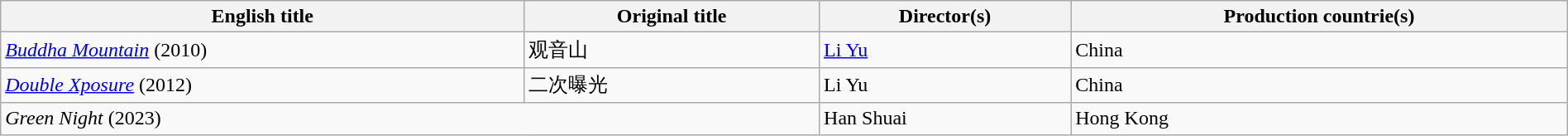<table class="sortable wikitable" style="width:100%; margin-bottom:4px">
<tr>
<th scope="col">English title</th>
<th scope="col">Original title</th>
<th scope="col">Director(s)</th>
<th scope="col">Production countrie(s)</th>
</tr>
<tr>
<td><em><a href='#'>Buddha Mountain</a></em> (2010)</td>
<td>观音山</td>
<td><a href='#'>Li Yu</a></td>
<td>China</td>
</tr>
<tr>
<td><em><a href='#'>Double Xposure</a></em> (2012)</td>
<td>二次曝光</td>
<td>Li Yu</td>
<td>China</td>
</tr>
<tr>
<td colspan="2"><em>Green Night</em> (2023)</td>
<td>Han Shuai</td>
<td>Hong Kong</td>
</tr>
</table>
